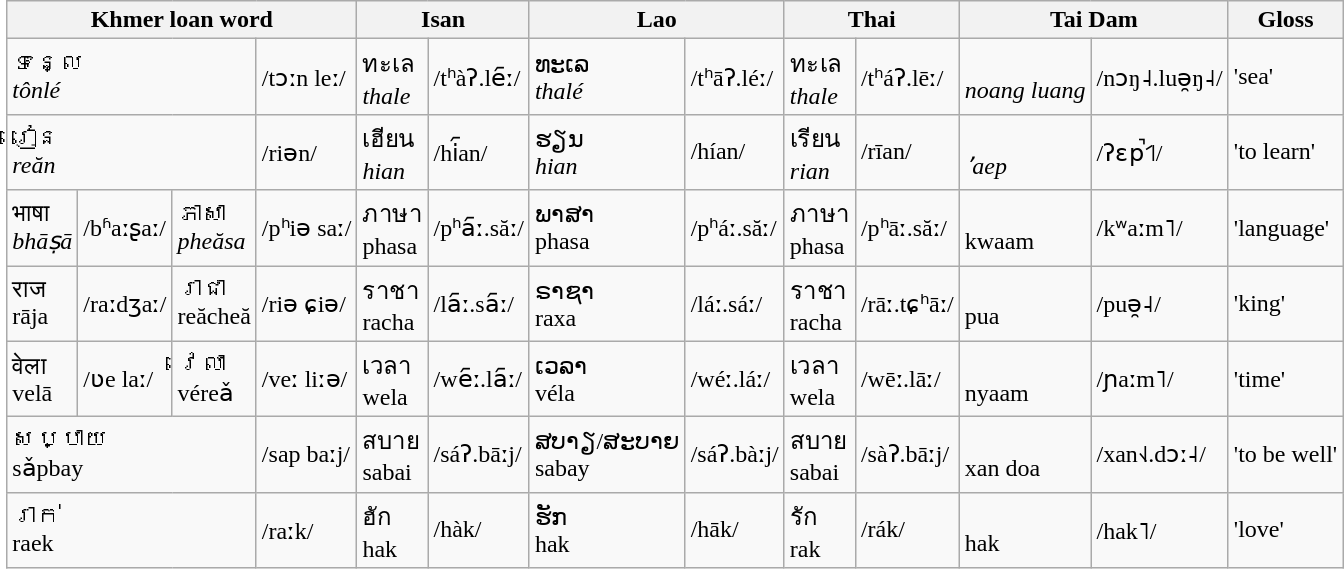<table class="wikitable">
<tr>
<th colspan="4">Khmer loan word</th>
<th colspan="2">Isan</th>
<th colspan="2">Lao</th>
<th colspan="2">Thai</th>
<th colspan="2">Tai Dam</th>
<th>Gloss</th>
</tr>
<tr>
<td colspan="3">ទន្លេ<br><em>tônlé</em></td>
<td>/tɔːn leː/</td>
<td>ทะเล<br><em>thale</em></td>
<td>/tʰàʔ.le᷇ː/</td>
<td>ທະເລ<br><em>thalé</em></td>
<td>/tʰāʔ.léː/</td>
<td>ทะเล<br><em>thale</em></td>
<td>/tʰáʔ.lēː/</td>
<td><br><em>noang luang</em></td>
<td>/nɔŋ˨.luə̯ŋ˨/</td>
<td>'sea'</td>
</tr>
<tr>
<td colspan="3">រៀន<br><em>reăn</em></td>
<td>/riən/</td>
<td>เฮียน<br><em>hian</em></td>
<td>/hi᷇an/</td>
<td>ຮຽນ<br><em>hian</em></td>
<td>/hían/</td>
<td>เรียน<br><em>rian</em></td>
<td>/rīan/</td>
<td><br><em>ʼaep</em></td>
<td>/ʔɛp̚˦˥/</td>
<td>'to learn'</td>
</tr>
<tr>
<td>भाषा<br><em>bhāṣā</em></td>
<td>/bʱaːʂaː/</td>
<td>ភាសា<br><em>pheăsa</td>
<td>/pʰiə saː/</td>
<td>ภาษา<br></em>phasa<em></td>
<td>/pʰa᷇ː.săː/</td>
<td>ພາສາ<br></em>phasa<em></td>
<td>/pʰáː.săː/</td>
<td>ภาษา<br></em>phasa<em></td>
<td>/pʰāː.săː/</td>
<td><br></em>kwaam<em></td>
<td>/kʷaːm˥/</td>
<td>'language'</td>
</tr>
<tr>
<td>राज<br></em>rāja<em></td>
<td>/raːdʒaː/</td>
<td>រាជា<br></em>reăcheă<em></td>
<td>/riə ɕiə/</td>
<td>ราชา<br></em>racha<em></td>
<td>/la᷇ː.sa᷇ː/</td>
<td>ຣາຊາ<br></em>raxa<em></td>
<td>/láː.sáː/</td>
<td>ราชา<br></em>racha<em></td>
<td>/rāː.tɕʰāː/</td>
<td><br></em>pua<em></td>
<td>/puə̯˨/</td>
<td>'king'</td>
</tr>
<tr>
<td>वेला<br></em>velā<em></td>
<td>/ʋe laː/</td>
<td>វេលា<br></em>véreǎ<em></td>
<td>/veː liːə/</td>
<td>เวลา<br></em>wela<em></td>
<td>/we᷇ː.la᷇ː/</td>
<td>ເວລາ<br></em>véla<em></td>
<td>/wéː.láː/</td>
<td>เวลา<br></em>wela<em></td>
<td>/wēː.lāː/</td>
<td><br></em>nyaam<em></td>
<td>/ɲaːm˥/</td>
<td>'time'</td>
</tr>
<tr>
<td colspan="3">សប្បាយ<br></em>sǎpbay<em></td>
<td>/sap baːj/</td>
<td>สบาย<br></em>sabai<em></td>
<td>/sáʔ.bāːj/</td>
<td>ສບາຽ/ສະບາຍ<br></em>sabay<em></td>
<td>/sáʔ.bàːj/</td>
<td>สบาย<br></em>sabai<em></td>
<td>/sàʔ.bāːj/</td>
<td><br></em>xan doa<em></td>
<td>/xan˧˩.dɔː˨/</td>
<td>'to be well'</td>
</tr>
<tr>
<td colspan="3">រាក់<br></em>raek<em></td>
<td>/raːk/</td>
<td>ฮัก<br></em>hak<em></td>
<td>/hàk/</td>
<td>ຮັກ<br></em>hak<em></td>
<td>/hāk/</td>
<td>รัก<br></em>rak<em></td>
<td>/rák/</td>
<td><br></em>hak<em></td>
<td>/hak˥/</td>
<td>'love'</td>
</tr>
</table>
